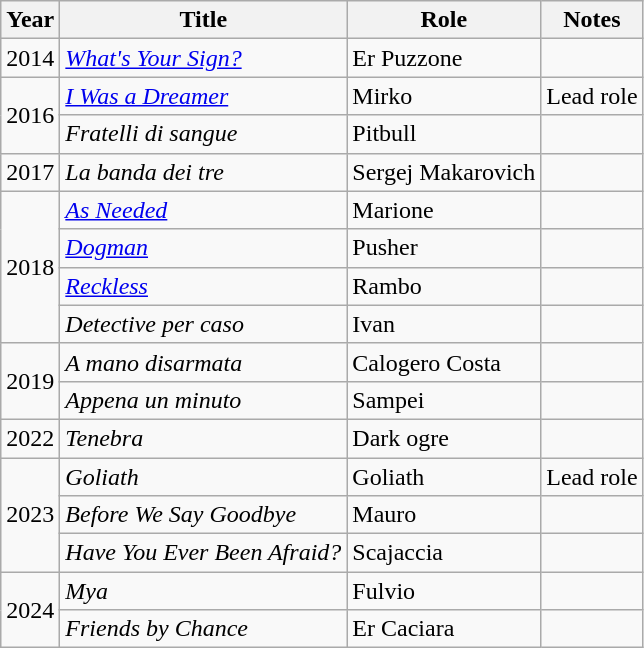<table class="wikitable sortable">
<tr>
<th>Year</th>
<th>Title</th>
<th>Role</th>
<th class="unsortable">Notes</th>
</tr>
<tr>
<td>2014</td>
<td><em><a href='#'>What's Your Sign?</a></em></td>
<td>Er Puzzone</td>
<td></td>
</tr>
<tr>
<td rowspan="2">2016</td>
<td><em><a href='#'>I Was a Dreamer</a></em></td>
<td>Mirko</td>
<td>Lead role</td>
</tr>
<tr>
<td><em>Fratelli di sangue</em></td>
<td>Pitbull</td>
<td></td>
</tr>
<tr>
<td>2017</td>
<td><em>La banda dei tre</em></td>
<td>Sergej Makarovich</td>
<td></td>
</tr>
<tr>
<td rowspan="4">2018</td>
<td><em><a href='#'>As Needed</a></em></td>
<td>Marione</td>
<td></td>
</tr>
<tr>
<td><em><a href='#'>Dogman</a></em></td>
<td>Pusher</td>
<td></td>
</tr>
<tr>
<td><em><a href='#'>Reckless</a></em></td>
<td>Rambo</td>
<td></td>
</tr>
<tr>
<td><em>Detective per caso</em></td>
<td>Ivan</td>
<td></td>
</tr>
<tr>
<td rowspan="2">2019</td>
<td><em>A mano disarmata</em></td>
<td>Calogero Costa</td>
<td></td>
</tr>
<tr>
<td><em>Appena un minuto</em></td>
<td>Sampei</td>
<td></td>
</tr>
<tr>
<td>2022</td>
<td><em>Tenebra</em></td>
<td>Dark ogre</td>
<td></td>
</tr>
<tr>
<td rowspan="3">2023</td>
<td><em>Goliath</em></td>
<td>Goliath</td>
<td>Lead role</td>
</tr>
<tr>
<td><em>Before We Say Goodbye</em></td>
<td>Mauro</td>
<td></td>
</tr>
<tr>
<td><em>Have You Ever Been Afraid?</em></td>
<td>Scajaccia</td>
<td></td>
</tr>
<tr>
<td rowspan="2">2024</td>
<td><em>Mya</em></td>
<td>Fulvio</td>
<td></td>
</tr>
<tr>
<td><em>Friends by Chance</em></td>
<td>Er Caciara</td>
<td></td>
</tr>
</table>
